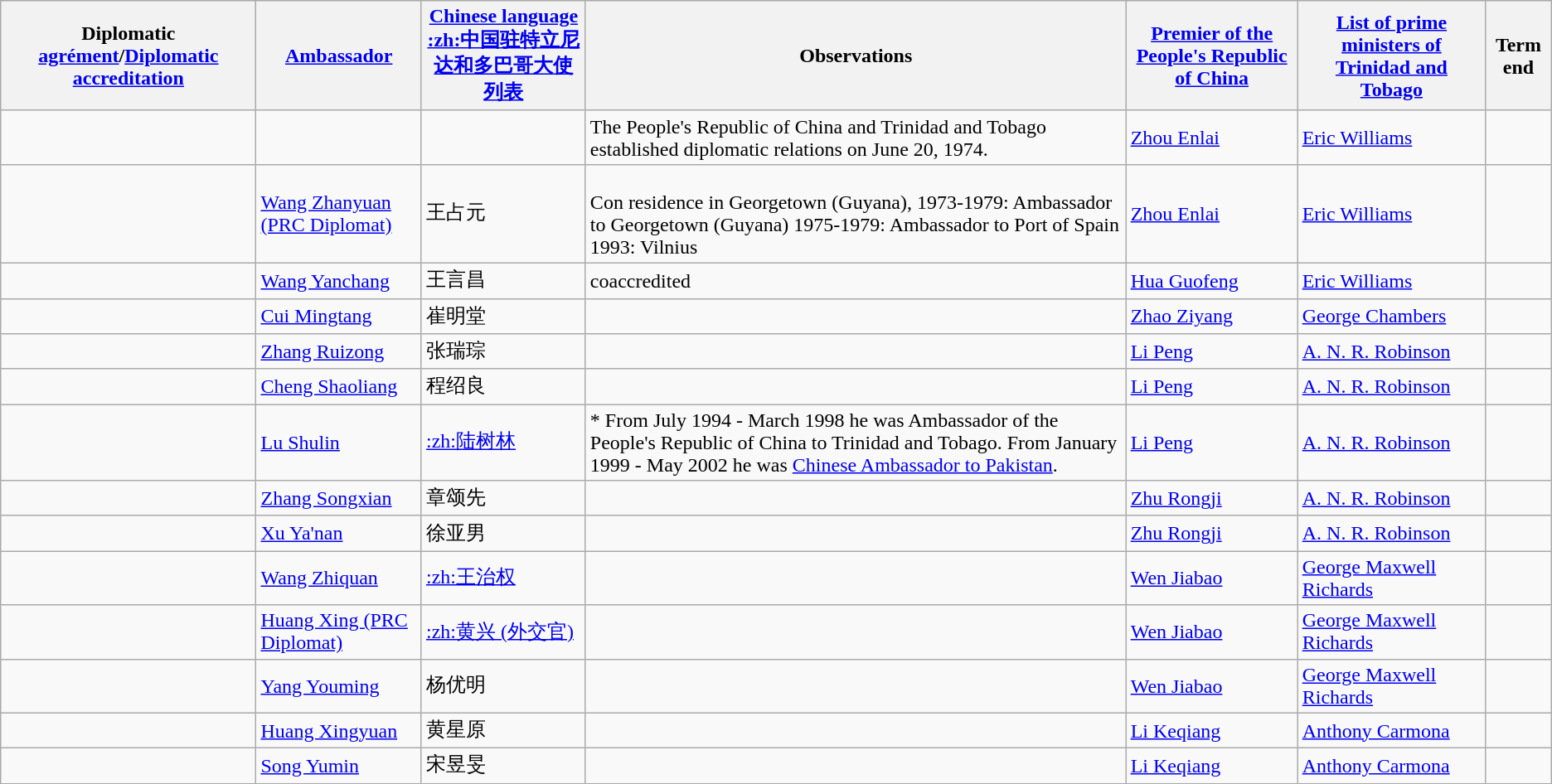<table class="wikitable sortable">
<tr>
<th>Diplomatic <a href='#'>agrément</a>/<a href='#'>Diplomatic accreditation</a></th>
<th><a href='#'>Ambassador</a></th>
<th><a href='#'>Chinese language</a><br><a href='#'>:zh:中国驻特立尼达和多巴哥大使列表</a></th>
<th>Observations</th>
<th><a href='#'>Premier of the People's Republic of China</a></th>
<th><a href='#'>List of prime ministers of Trinidad and Tobago</a></th>
<th>Term end</th>
</tr>
<tr>
<td></td>
<td></td>
<td></td>
<td>The People's Republic of China and Trinidad and Tobago established diplomatic relations on June 20, 1974.</td>
<td><a href='#'>Zhou Enlai</a></td>
<td><a href='#'>Eric Williams</a></td>
<td></td>
</tr>
<tr>
<td></td>
<td><a href='#'>Wang Zhanyuan (PRC Diplomat)</a></td>
<td>王占元</td>
<td><br>Con residence in Georgetown (Guyana), 1973-1979: Ambassador to Georgetown (Guyana) 1975-1979: Ambassador to Port of Spain 
1993: Vilnius</td>
<td><a href='#'>Zhou Enlai</a></td>
<td><a href='#'>Eric Williams</a></td>
<td></td>
</tr>
<tr>
<td></td>
<td><a href='#'>Wang Yanchang</a></td>
<td>王言昌</td>
<td>coaccredited</td>
<td><a href='#'>Hua Guofeng</a></td>
<td><a href='#'>Eric Williams</a></td>
<td></td>
</tr>
<tr>
<td></td>
<td><a href='#'>Cui Mingtang</a></td>
<td>崔明堂</td>
<td></td>
<td><a href='#'>Zhao Ziyang</a></td>
<td><a href='#'>George Chambers</a></td>
<td></td>
</tr>
<tr>
<td></td>
<td><a href='#'>Zhang Ruizong</a></td>
<td>张瑞琮</td>
<td></td>
<td><a href='#'>Li Peng</a></td>
<td><a href='#'>A. N. R. Robinson</a></td>
<td></td>
</tr>
<tr>
<td></td>
<td><a href='#'>Cheng Shaoliang</a></td>
<td>程绍良</td>
<td></td>
<td><a href='#'>Li Peng</a></td>
<td><a href='#'>A. N. R. Robinson</a></td>
<td></td>
</tr>
<tr>
<td></td>
<td><a href='#'>Lu Shulin</a></td>
<td><a href='#'>:zh:陆树林 </a></td>
<td>* From July 1994 - March 1998 he was Ambassador of the People's Republic of China to Trinidad and Tobago. From January 1999 - May 2002 he was <a href='#'>Chinese Ambassador to Pakistan</a>.</td>
<td><a href='#'>Li Peng</a></td>
<td><a href='#'>A. N. R. Robinson</a></td>
<td></td>
</tr>
<tr>
<td></td>
<td><a href='#'>Zhang Songxian</a></td>
<td>章颂先</td>
<td></td>
<td><a href='#'>Zhu Rongji</a></td>
<td><a href='#'>A. N. R. Robinson</a></td>
<td></td>
</tr>
<tr>
<td></td>
<td><a href='#'>Xu Ya'nan</a></td>
<td>徐亚男</td>
<td></td>
<td><a href='#'>Zhu Rongji</a></td>
<td><a href='#'>A. N. R. Robinson</a></td>
<td></td>
</tr>
<tr>
<td></td>
<td><a href='#'>Wang Zhiquan</a></td>
<td><a href='#'>:zh:王治权 </a></td>
<td></td>
<td><a href='#'>Wen Jiabao</a></td>
<td><a href='#'>George Maxwell Richards</a></td>
<td></td>
</tr>
<tr>
<td></td>
<td><a href='#'>Huang Xing (PRC Diplomat)</a></td>
<td><a href='#'>:zh:黄兴 (外交官)</a></td>
<td></td>
<td><a href='#'>Wen Jiabao</a></td>
<td><a href='#'>George Maxwell Richards</a></td>
<td></td>
</tr>
<tr>
<td></td>
<td><a href='#'>Yang Youming</a></td>
<td>杨优明</td>
<td></td>
<td><a href='#'>Wen Jiabao</a></td>
<td><a href='#'>George Maxwell Richards</a></td>
<td></td>
</tr>
<tr>
<td></td>
<td><a href='#'>Huang Xingyuan</a></td>
<td>黄星原</td>
<td></td>
<td><a href='#'>Li Keqiang</a></td>
<td><a href='#'>Anthony Carmona</a></td>
<td></td>
</tr>
<tr>
<td></td>
<td><a href='#'>Song Yumin</a></td>
<td>宋昱旻</td>
<td></td>
<td><a href='#'>Li Keqiang</a></td>
<td><a href='#'>Anthony Carmona</a></td>
<td></td>
</tr>
</table>
